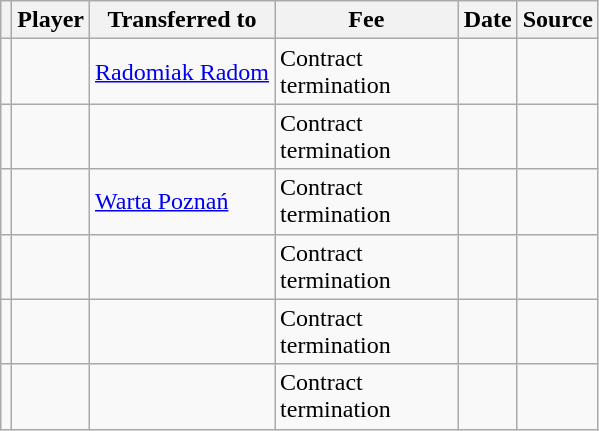<table class="wikitable plainrowheaders sortable">
<tr>
<th></th>
<th scope="col">Player</th>
<th>Transferred to</th>
<th style="width: 115px;">Fee</th>
<th scope="col">Date</th>
<th scope="col">Source</th>
</tr>
<tr>
<td align="center"></td>
<td> </td>
<td> <a href='#'>Radomiak Radom</a></td>
<td>Contract termination</td>
<td></td>
<td></td>
</tr>
<tr>
<td align="center"></td>
<td> </td>
<td></td>
<td>Contract termination</td>
<td></td>
<td></td>
</tr>
<tr>
<td align="center"></td>
<td> </td>
<td> <a href='#'>Warta Poznań</a></td>
<td>Contract termination</td>
<td></td>
<td></td>
</tr>
<tr>
<td align="center"></td>
<td> </td>
<td></td>
<td>Contract termination</td>
<td></td>
<td></td>
</tr>
<tr>
<td align="center"></td>
<td> </td>
<td></td>
<td>Contract termination</td>
<td></td>
<td></td>
</tr>
<tr>
<td align="center"></td>
<td> </td>
<td></td>
<td>Contract termination</td>
<td></td>
<td></td>
</tr>
</table>
